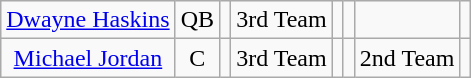<table class="wikitable sortable sortable" style="text-align: center">
<tr>
<td><a href='#'>Dwayne Haskins</a></td>
<td>QB</td>
<td></td>
<td>3rd Team</td>
<td></td>
<td></td>
<td></td>
<td></td>
</tr>
<tr>
<td><a href='#'>Michael Jordan</a></td>
<td>C</td>
<td></td>
<td>3rd Team</td>
<td></td>
<td></td>
<td>2nd Team</td>
<td></td>
</tr>
</table>
